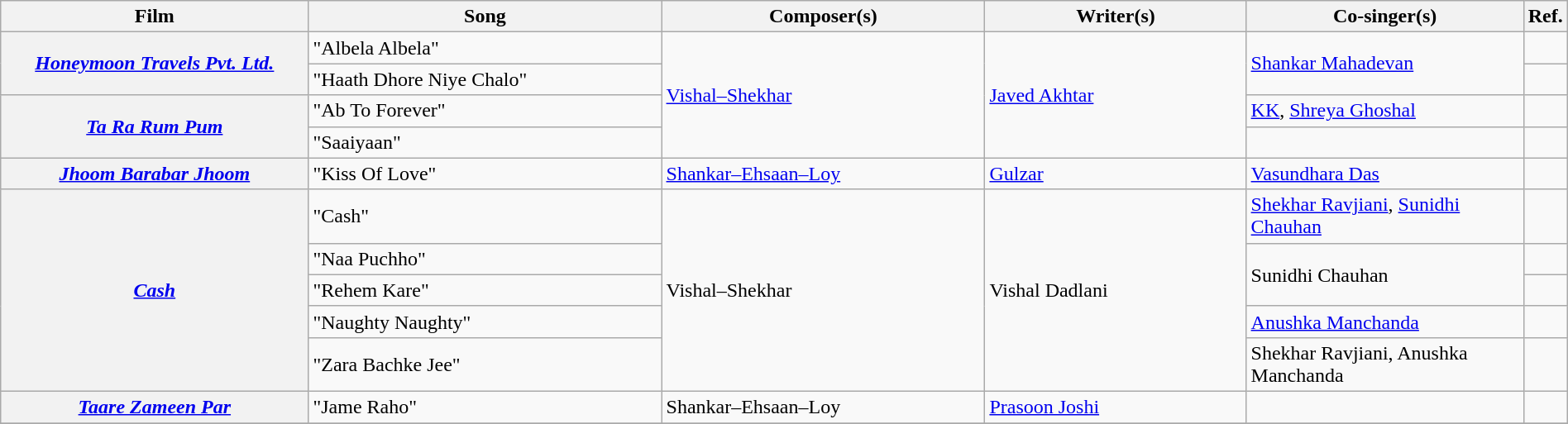<table class="wikitable plainrowheaders" width="100%" textcolor:#000;">
<tr>
<th scope="col" width=20%><strong>Film</strong></th>
<th scope="col" width=23%><strong>Song</strong></th>
<th scope="col" width=21%><strong>Composer(s)</strong></th>
<th scope="col" width=17%><strong>Writer(s)</strong></th>
<th scope="col" width=18%><strong>Co-singer(s)</strong></th>
<th scope="col" width=1%><strong>Ref.</strong></th>
</tr>
<tr>
<th scope="row" rowspan="2"><em><a href='#'>Honeymoon Travels Pvt. Ltd.</a></em></th>
<td>"Albela Albela"</td>
<td rowspan="4"><a href='#'>Vishal–Shekhar</a></td>
<td rowspan="4"><a href='#'>Javed Akhtar</a></td>
<td rowspan="2"><a href='#'>Shankar Mahadevan</a></td>
<td></td>
</tr>
<tr>
<td>"Haath Dhore Niye Chalo"</td>
<td></td>
</tr>
<tr>
<th scope="row" rowspan="2"><em><a href='#'>Ta Ra Rum Pum</a></em></th>
<td>"Ab To Forever"</td>
<td><a href='#'>KK</a>, <a href='#'>Shreya Ghoshal</a></td>
<td></td>
</tr>
<tr>
<td>"Saaiyaan"</td>
<td></td>
<td></td>
</tr>
<tr>
<th scope="row"><em><a href='#'>Jhoom Barabar Jhoom</a></em></th>
<td>"Kiss Of Love"</td>
<td><a href='#'>Shankar–Ehsaan–Loy</a></td>
<td><a href='#'>Gulzar</a></td>
<td><a href='#'>Vasundhara Das</a></td>
<td></td>
</tr>
<tr>
<th scope="row" rowspan="5"><em><a href='#'>Cash</a></em></th>
<td>"Cash"</td>
<td rowspan="5">Vishal–Shekhar</td>
<td rowspan="5">Vishal Dadlani</td>
<td><a href='#'>Shekhar Ravjiani</a>, <a href='#'>Sunidhi Chauhan</a></td>
<td></td>
</tr>
<tr>
<td>"Naa Puchho"</td>
<td rowspan="2">Sunidhi Chauhan</td>
<td></td>
</tr>
<tr>
<td>"Rehem Kare"</td>
<td></td>
</tr>
<tr>
<td>"Naughty Naughty"</td>
<td><a href='#'>Anushka Manchanda</a></td>
<td></td>
</tr>
<tr>
<td>"Zara Bachke Jee"</td>
<td>Shekhar Ravjiani, Anushka Manchanda</td>
<td></td>
</tr>
<tr>
<th scope="row"><em><a href='#'>Taare Zameen Par</a></em></th>
<td>"Jame Raho"</td>
<td>Shankar–Ehsaan–Loy</td>
<td><a href='#'>Prasoon Joshi</a></td>
<td></td>
<td></td>
</tr>
<tr>
</tr>
</table>
